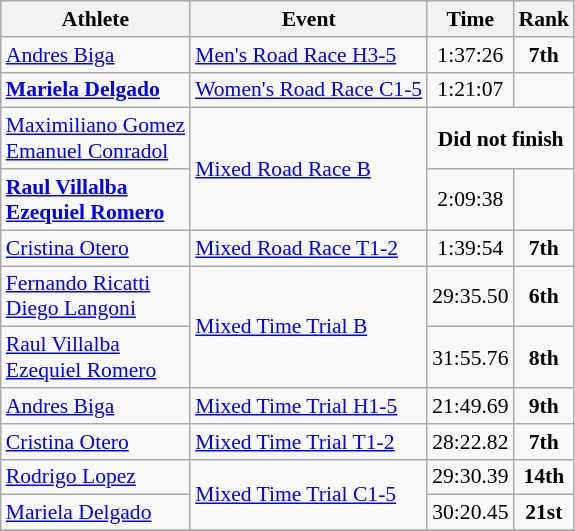<table class=wikitable style="font-size:90%">
<tr>
<th>Athlete</th>
<th>Event</th>
<th>Time</th>
<th>Rank</th>
</tr>
<tr>
<td><a href='#'>Andres Biga</a></td>
<td><a href='#'>Men's Road Race H3-5</a></td>
<td align=center>1:37:26</td>
<td align=center><strong>7th</strong></td>
</tr>
<tr>
<td><strong><a href='#'>Mariela Delgado</a></strong></td>
<td><a href='#'>Women's Road Race C1-5</a></td>
<td align=center>1:21:07</td>
<td align=center></td>
</tr>
<tr>
<td><a href='#'>Maximiliano Gomez</a><br><a href='#'>Emanuel Conradol</a></td>
<td rowspan=2><a href='#'>Mixed Road Race B</a></td>
<td align=center colspan=2><strong>Did not finish</strong></td>
</tr>
<tr>
<td><strong><a href='#'>Raul Villalba</a><br><a href='#'>Ezequiel Romero</a></strong></td>
<td align=center>2:09:38</td>
<td align=center></td>
</tr>
<tr>
<td><a href='#'>Cristina Otero</a></td>
<td><a href='#'>Mixed Road Race T1-2</a></td>
<td align=center>1:39:54</td>
<td align=center><strong>7th</strong></td>
</tr>
<tr>
<td><a href='#'>Fernando Ricatti</a><br><a href='#'>Diego Langoni</a></td>
<td rowspan=2><a href='#'>Mixed Time Trial B</a></td>
<td align=center>29:35.50</td>
<td align=center><strong>6th</strong></td>
</tr>
<tr>
<td><a href='#'>Raul Villalba</a><br><a href='#'>Ezequiel Romero</a></td>
<td align=center>31:55.76</td>
<td align=center><strong>8th</strong></td>
</tr>
<tr>
<td><a href='#'>Andres Biga</a></td>
<td><a href='#'>Mixed Time Trial H1-5</a></td>
<td align=center>21:49.69</td>
<td align=center><strong>9th</strong></td>
</tr>
<tr>
<td><a href='#'>Cristina Otero</a></td>
<td><a href='#'>Mixed Time Trial T1-2</a></td>
<td align=center>28:22.82</td>
<td align=center><strong>7th</strong></td>
</tr>
<tr>
<td><a href='#'>Rodrigo Lopez</a></td>
<td rowspan=2><a href='#'>Mixed Time Trial C1-5</a></td>
<td align=center>29:30.39</td>
<td align=center><strong>14th</strong></td>
</tr>
<tr>
<td><a href='#'>Mariela Delgado</a></td>
<td align=center>30:20.45</td>
<td align=center><strong>21st</strong></td>
</tr>
<tr>
</tr>
</table>
